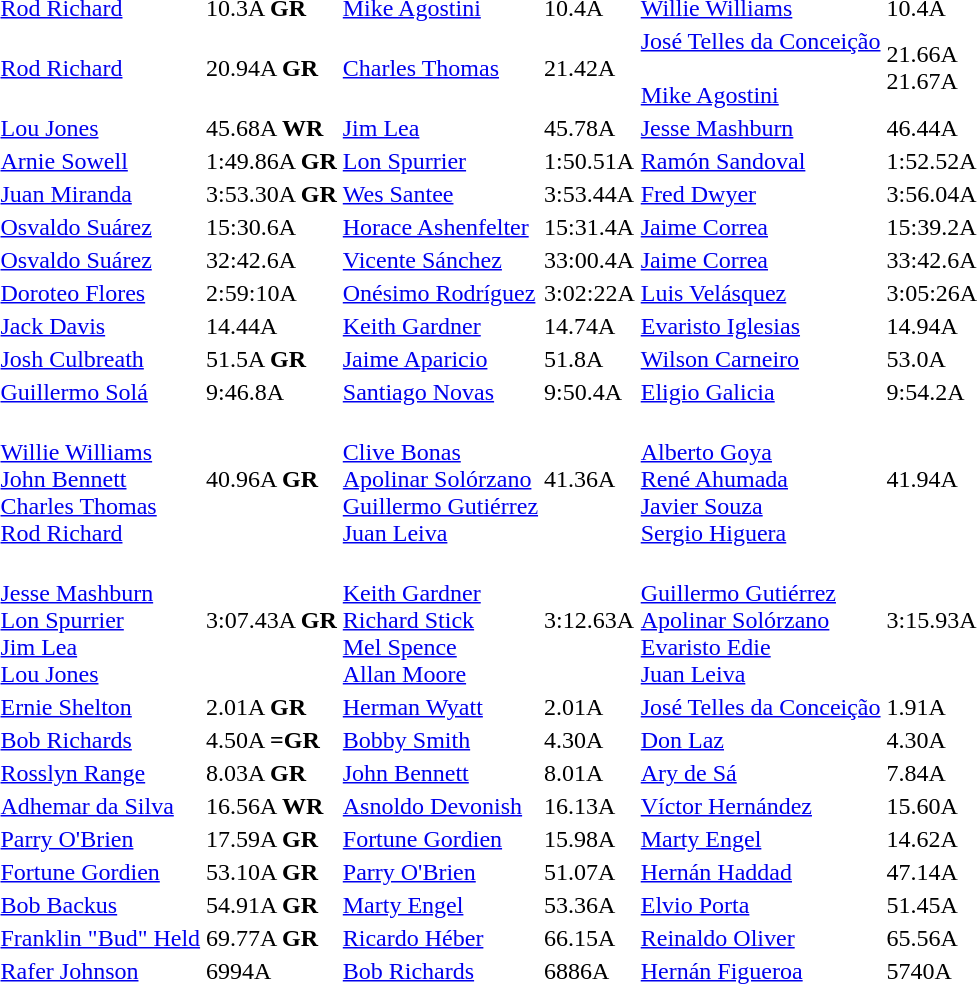<table>
<tr>
<td></td>
<td><a href='#'>Rod Richard</a><br> </td>
<td>10.3A <strong>GR</strong></td>
<td><a href='#'>Mike Agostini</a><br> </td>
<td>10.4A</td>
<td><a href='#'>Willie Williams</a><br> </td>
<td>10.4A</td>
</tr>
<tr>
<td></td>
<td><a href='#'>Rod Richard</a><br> </td>
<td>20.94A <strong>GR</strong></td>
<td><a href='#'>Charles Thomas</a><br> </td>
<td>21.42A</td>
<td><a href='#'>José Telles da Conceição</a><br> <br> <a href='#'>Mike Agostini</a><br> </td>
<td>21.66A <br> 21.67A</td>
</tr>
<tr>
<td></td>
<td><a href='#'>Lou Jones</a><br> </td>
<td>45.68A <strong>WR</strong></td>
<td><a href='#'>Jim Lea</a><br> </td>
<td>45.78A</td>
<td><a href='#'>Jesse Mashburn</a><br> </td>
<td>46.44A</td>
</tr>
<tr>
<td></td>
<td><a href='#'>Arnie Sowell</a><br> </td>
<td>1:49.86A <strong>GR</strong></td>
<td><a href='#'>Lon Spurrier</a><br> </td>
<td>1:50.51A</td>
<td><a href='#'>Ramón Sandoval</a><br> </td>
<td>1:52.52A</td>
</tr>
<tr>
<td></td>
<td><a href='#'>Juan Miranda</a><br> </td>
<td>3:53.30A <strong>GR</strong></td>
<td><a href='#'>Wes Santee</a><br> </td>
<td>3:53.44A</td>
<td><a href='#'>Fred Dwyer</a><br> </td>
<td>3:56.04A</td>
</tr>
<tr>
<td></td>
<td><a href='#'>Osvaldo Suárez</a><br> </td>
<td>15:30.6A</td>
<td><a href='#'>Horace Ashenfelter</a><br> </td>
<td>15:31.4A</td>
<td><a href='#'>Jaime Correa</a><br> </td>
<td>15:39.2A</td>
</tr>
<tr>
<td></td>
<td><a href='#'>Osvaldo Suárez</a><br> </td>
<td>32:42.6A</td>
<td><a href='#'>Vicente Sánchez</a><br> </td>
<td>33:00.4A</td>
<td><a href='#'>Jaime Correa</a><br> </td>
<td>33:42.6A</td>
</tr>
<tr>
<td></td>
<td><a href='#'>Doroteo Flores</a><br> </td>
<td>2:59:10A</td>
<td><a href='#'>Onésimo Rodríguez</a><br> </td>
<td>3:02:22A</td>
<td><a href='#'>Luis Velásquez</a><br> </td>
<td>3:05:26A</td>
</tr>
<tr>
<td></td>
<td><a href='#'>Jack Davis</a><br> </td>
<td>14.44A</td>
<td><a href='#'>Keith Gardner</a><br> </td>
<td>14.74A</td>
<td><a href='#'>Evaristo Iglesias</a><br> </td>
<td>14.94A</td>
</tr>
<tr>
<td></td>
<td><a href='#'>Josh Culbreath</a><br> </td>
<td>51.5A <strong>GR</strong></td>
<td><a href='#'>Jaime Aparicio</a><br> </td>
<td>51.8A</td>
<td><a href='#'>Wilson Carneiro</a><br> </td>
<td>53.0A</td>
</tr>
<tr>
<td></td>
<td><a href='#'>Guillermo Solá</a><br> </td>
<td>9:46.8A</td>
<td><a href='#'>Santiago Novas</a><br> </td>
<td>9:50.4A</td>
<td><a href='#'>Eligio Galicia</a><br> </td>
<td>9:54.2A</td>
</tr>
<tr>
<td></td>
<td><br><a href='#'>Willie Williams</a><br><a href='#'>John Bennett</a><br><a href='#'>Charles Thomas</a><br><a href='#'>Rod Richard</a></td>
<td>40.96A <strong>GR</strong></td>
<td><br><a href='#'>Clive Bonas</a><br><a href='#'>Apolinar Solórzano</a><br><a href='#'>Guillermo Gutiérrez</a><br><a href='#'>Juan Leiva</a></td>
<td>41.36A</td>
<td><br><a href='#'>Alberto Goya</a><br><a href='#'>René Ahumada</a><br><a href='#'>Javier Souza</a><br><a href='#'>Sergio Higuera</a></td>
<td>41.94A</td>
</tr>
<tr>
<td></td>
<td><br><a href='#'>Jesse Mashburn</a><br><a href='#'>Lon Spurrier</a><br><a href='#'>Jim Lea</a><br><a href='#'>Lou Jones</a></td>
<td>3:07.43A <strong>GR</strong></td>
<td><br><a href='#'>Keith Gardner</a><br><a href='#'>Richard Stick</a><br><a href='#'>Mel Spence</a><br><a href='#'>Allan Moore</a></td>
<td>3:12.63A</td>
<td><br><a href='#'>Guillermo Gutiérrez</a><br><a href='#'>Apolinar Solórzano</a><br><a href='#'>Evaristo Edie</a><br><a href='#'>Juan Leiva</a></td>
<td>3:15.93A</td>
</tr>
<tr>
<td></td>
<td><a href='#'>Ernie Shelton</a><br> </td>
<td>2.01A <strong>GR</strong></td>
<td><a href='#'>Herman Wyatt</a><br> </td>
<td>2.01A</td>
<td><a href='#'>José Telles da Conceição</a><br> </td>
<td>1.91A</td>
</tr>
<tr>
<td></td>
<td><a href='#'>Bob Richards</a><br> </td>
<td>4.50A <strong>=GR</strong></td>
<td><a href='#'>Bobby Smith</a><br> </td>
<td>4.30A</td>
<td><a href='#'>Don Laz</a><br> </td>
<td>4.30A</td>
</tr>
<tr>
<td></td>
<td><a href='#'>Rosslyn Range</a><br> </td>
<td>8.03A <strong>GR</strong></td>
<td><a href='#'>John Bennett</a><br> </td>
<td>8.01A</td>
<td><a href='#'>Ary de Sá</a><br> </td>
<td>7.84A</td>
</tr>
<tr>
<td></td>
<td><a href='#'>Adhemar da Silva</a><br> </td>
<td>16.56A <strong>WR</strong></td>
<td><a href='#'>Asnoldo Devonish</a><br> </td>
<td>16.13A</td>
<td><a href='#'>Víctor Hernández</a><br> </td>
<td>15.60A</td>
</tr>
<tr>
<td></td>
<td><a href='#'>Parry O'Brien</a><br> </td>
<td>17.59A <strong>GR</strong></td>
<td><a href='#'>Fortune Gordien</a><br> </td>
<td>15.98A</td>
<td><a href='#'>Marty Engel</a><br> </td>
<td>14.62A</td>
</tr>
<tr>
<td></td>
<td><a href='#'>Fortune Gordien</a><br> </td>
<td>53.10A <strong>GR</strong></td>
<td><a href='#'>Parry O'Brien</a><br> </td>
<td>51.07A</td>
<td><a href='#'>Hernán Haddad</a><br> </td>
<td>47.14A</td>
</tr>
<tr>
<td></td>
<td><a href='#'>Bob Backus</a><br> </td>
<td>54.91A <strong>GR</strong></td>
<td><a href='#'>Marty Engel</a><br> </td>
<td>53.36A</td>
<td><a href='#'>Elvio Porta</a><br> </td>
<td>51.45A</td>
</tr>
<tr>
<td></td>
<td><a href='#'>Franklin "Bud" Held</a><br> </td>
<td>69.77A <strong>GR</strong></td>
<td><a href='#'>Ricardo Héber</a><br> </td>
<td>66.15A</td>
<td><a href='#'>Reinaldo Oliver</a><br> </td>
<td>65.56A</td>
</tr>
<tr>
<td></td>
<td><a href='#'>Rafer Johnson</a><br> </td>
<td>6994A</td>
<td><a href='#'>Bob Richards</a><br> </td>
<td>6886A</td>
<td><a href='#'>Hernán Figueroa</a><br> </td>
<td>5740A</td>
</tr>
</table>
